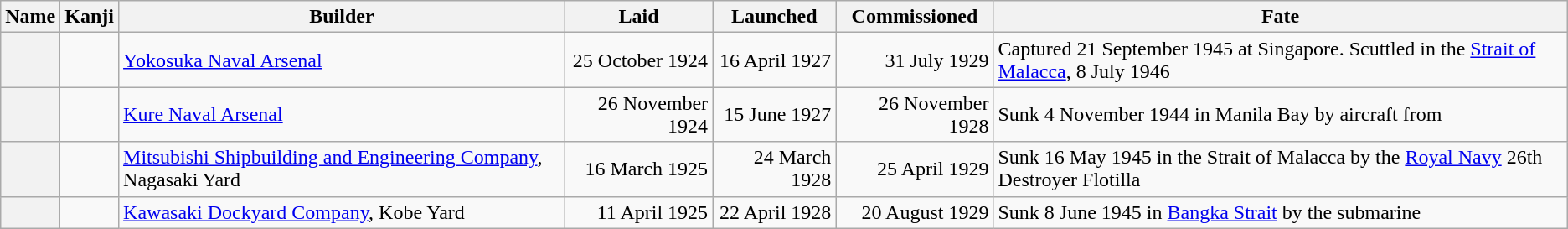<table class="wikitable plainrowheaders">
<tr>
<th scope="col">Name</th>
<th scope="col">Kanji</th>
<th scope="col">Builder</th>
<th scope="col">Laid</th>
<th scope="col">Launched</th>
<th scope="col">Commissioned</th>
<th scope="col">Fate</th>
</tr>
<tr>
<th scope="row"></th>
<td></td>
<td><a href='#'>Yokosuka Naval Arsenal</a></td>
<td style="text-align: right;">25 October 1924</td>
<td style="text-align: right;">16 April 1927</td>
<td style="text-align: right;">31 July 1929</td>
<td>Captured 21 September 1945 at Singapore. Scuttled in the <a href='#'>Strait of Malacca</a>, 8 July 1946</td>
</tr>
<tr>
<th scope="row"></th>
<td></td>
<td><a href='#'>Kure Naval Arsenal</a></td>
<td style="text-align: right;">26 November 1924</td>
<td style="text-align: right;">15 June 1927</td>
<td style="text-align: right;">26 November 1928</td>
<td>Sunk 4 November 1944 in Manila Bay by aircraft from </td>
</tr>
<tr>
<th scope="row"></th>
<td></td>
<td><a href='#'>Mitsubishi Shipbuilding and Engineering Company</a>, Nagasaki Yard</td>
<td style="text-align: right;">16 March 1925</td>
<td style="text-align: right;">24 March 1928</td>
<td style="text-align: right;">25 April 1929</td>
<td>Sunk 16 May 1945 in the Strait of Malacca by the <a href='#'>Royal Navy</a> 26th Destroyer Flotilla</td>
</tr>
<tr>
<th scope="row"></th>
<td></td>
<td><a href='#'>Kawasaki Dockyard Company</a>, Kobe Yard</td>
<td style="text-align: right;">11 April 1925</td>
<td style="text-align: right;">22 April 1928</td>
<td style="text-align: right;">20 August 1929</td>
<td>Sunk 8 June 1945 in <a href='#'>Bangka Strait</a> by the submarine </td>
</tr>
</table>
